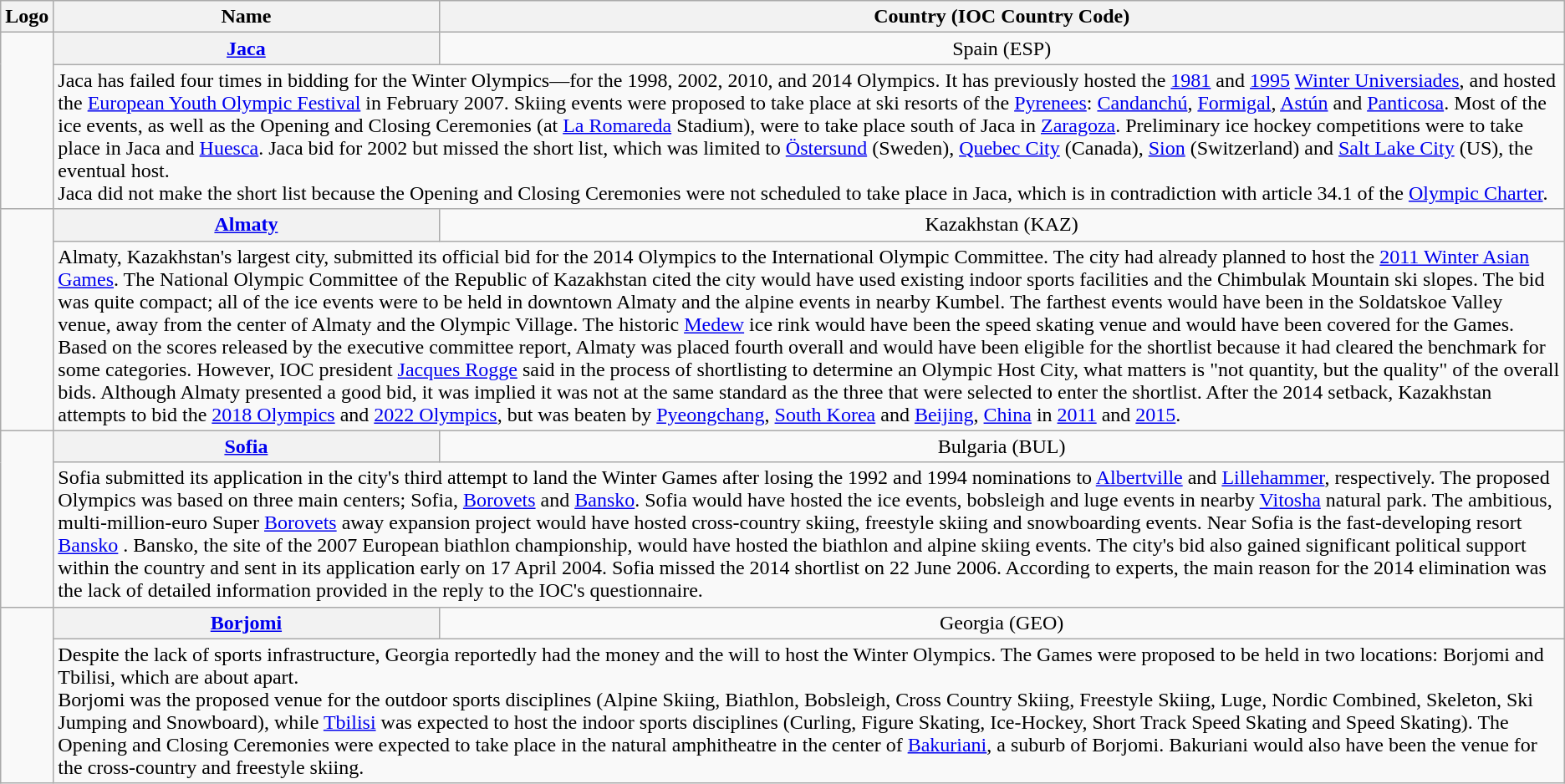<table class="wikitable">
<tr>
<th>Logo</th>
<th>Name</th>
<th>Country (IOC Country Code)</th>
</tr>
<tr>
<td rowspan=2 align="center"></td>
<th><a href='#'>Jaca</a></th>
<td align="center">Spain (ESP)</td>
</tr>
<tr>
<td colspan=3>Jaca has failed four times in bidding for the Winter Olympics—for the 1998, 2002, 2010, and 2014 Olympics. It has previously hosted the <a href='#'>1981</a> and <a href='#'>1995</a> <a href='#'>Winter Universiades</a>, and hosted the <a href='#'>European Youth Olympic Festival</a> in February 2007. Skiing events were proposed to take place at ski resorts of the <a href='#'>Pyrenees</a>: <a href='#'>Candanchú</a>, <a href='#'>Formigal</a>, <a href='#'>Astún</a> and <a href='#'>Panticosa</a>. Most of the ice events, as well as the Opening and Closing Ceremonies (at <a href='#'>La Romareda</a> Stadium), were to take place  south of Jaca in <a href='#'>Zaragoza</a>. Preliminary ice hockey competitions were to take place in Jaca and <a href='#'>Huesca</a>. Jaca bid for 2002 but missed the short list, which was limited to <a href='#'>Östersund</a> (Sweden), <a href='#'>Quebec City</a> (Canada), <a href='#'>Sion</a> (Switzerland) and <a href='#'>Salt Lake City</a> (US), the eventual host.<br>Jaca did not make the short list because the Opening and Closing Ceremonies were not scheduled to take place in Jaca, which is in contradiction with article 34.1 of the <a href='#'>Olympic Charter</a>.</td>
</tr>
<tr>
<td rowspan=2 align="center"></td>
<th><a href='#'>Almaty</a></th>
<td align="center">Kazakhstan (KAZ)</td>
</tr>
<tr>
<td colspan=3> Almaty, Kazakhstan's largest city, submitted its official bid for the 2014 Olympics to the International Olympic Committee. The city had already planned to host the <a href='#'>2011 Winter Asian Games</a>. The National Olympic Committee of the Republic of Kazakhstan cited the city would have used existing indoor sports facilities and the Chimbulak Mountain ski slopes. The bid was quite compact; all of the ice events were to be held in downtown Almaty and the alpine events in nearby Kumbel. The farthest events would have been in the Soldatskoe Valley venue,  away from the center of Almaty and the Olympic Village. The historic <a href='#'>Medew</a> ice rink would have been the speed skating venue and would have been covered for the Games. Based on the scores released by the executive committee report, Almaty was placed fourth overall and would have been eligible for the shortlist because it had cleared the benchmark for some categories. However, IOC president <a href='#'>Jacques Rogge</a> said in the process of shortlisting to determine an Olympic Host City, what matters is "not quantity, but the quality" of the overall bids. Although Almaty presented a good bid, it was implied it was not at the same standard as the three that were selected to enter the shortlist. After the 2014 setback, Kazakhstan attempts to bid the <a href='#'>2018 Olympics</a> and <a href='#'>2022 Olympics</a>, but was beaten by <a href='#'>Pyeongchang</a>, <a href='#'>South Korea</a> and <a href='#'>Beijing</a>, <a href='#'>China</a> in <a href='#'>2011</a> and <a href='#'>2015</a>.</td>
</tr>
<tr>
<td rowspan=2 align="center"></td>
<th><a href='#'>Sofia</a></th>
<td align="center">Bulgaria (BUL)</td>
</tr>
<tr>
<td colspan=3>Sofia submitted its application in the city's third attempt to land the Winter Games after losing the 1992 and 1994 nominations to <a href='#'>Albertville</a> and <a href='#'>Lillehammer</a>, respectively. The proposed Olympics was based on three main centers; Sofia, <a href='#'>Borovets</a> and <a href='#'>Bansko</a>. Sofia would have hosted the ice events, bobsleigh and luge events in nearby <a href='#'>Vitosha</a> natural park. The ambitious, multi-million-euro Super <a href='#'>Borovets</a>  away expansion project would have hosted cross-country skiing, freestyle skiing and snowboarding events. Near Sofia is the fast-developing resort <a href='#'>Bansko</a> . Bansko, the site of the 2007 European biathlon championship, would have hosted the biathlon and alpine skiing events. The city's bid also gained significant political support within the country and sent in its application early on 17 April 2004. Sofia missed the 2014 shortlist on 22 June 2006. According to experts, the main reason for the 2014 elimination was the lack of detailed information provided in the reply to the IOC's questionnaire.</td>
</tr>
<tr>
<td rowspan=2 align="center"></td>
<th><a href='#'>Borjomi</a></th>
<td align="center">Georgia (GEO)</td>
</tr>
<tr>
<td colspan=3>Despite the lack of sports infrastructure, Georgia reportedly had the money and the will to host the Winter Olympics. The Games were proposed to be held in two locations: Borjomi and Tbilisi, which are about  apart.<br>Borjomi was the proposed venue for the outdoor sports disciplines (Alpine Skiing, Biathlon, Bobsleigh, Cross Country Skiing, Freestyle Skiing, Luge, Nordic Combined, Skeleton, Ski Jumping and Snowboard), while <a href='#'>Tbilisi</a> was expected to host the indoor sports disciplines (Curling, Figure Skating, Ice-Hockey, Short Track Speed Skating and Speed Skating). The Opening and Closing Ceremonies were expected to take place in the natural amphitheatre in the center of <a href='#'>Bakuriani</a>, a suburb of Borjomi. Bakuriani would also have been the venue for the cross-country and freestyle skiing.</td>
</tr>
</table>
